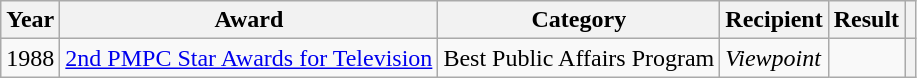<table class="wikitable">
<tr>
<th>Year</th>
<th>Award</th>
<th>Category</th>
<th>Recipient</th>
<th>Result</th>
<th></th>
</tr>
<tr>
<td>1988</td>
<td><a href='#'>2nd PMPC Star Awards for Television</a></td>
<td>Best Public Affairs Program</td>
<td><em>Viewpoint</em></td>
<td></td>
<th></th>
</tr>
</table>
